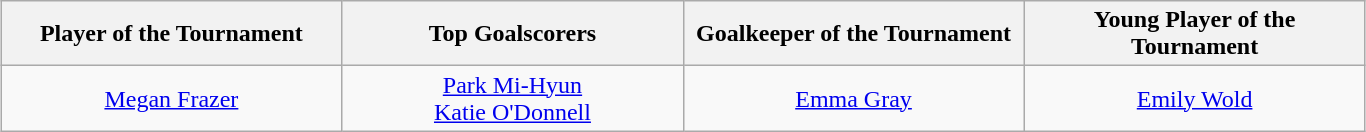<table class=wikitable style="margin:auto; text-align:center">
<tr>
<th style="width: 220px;">Player of the Tournament</th>
<th style="width: 220px;">Top Goalscorers</th>
<th style="width: 220px;">Goalkeeper of the Tournament</th>
<th style="width: 220px;">Young Player of the Tournament</th>
</tr>
<tr>
<td> <a href='#'>Megan Frazer</a></td>
<td> <a href='#'>Park Mi-Hyun</a><br> <a href='#'>Katie O'Donnell</a></td>
<td> <a href='#'>Emma Gray</a></td>
<td> <a href='#'>Emily Wold</a></td>
</tr>
</table>
